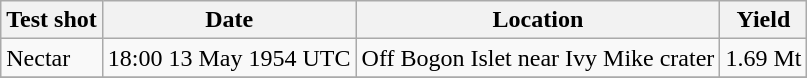<table class="wikitable">
<tr>
<th>Test shot</th>
<th>Date</th>
<th>Location</th>
<th>Yield</th>
</tr>
<tr>
<td>Nectar</td>
<td>18:00 13 May 1954 UTC</td>
<td>Off Bogon Islet near Ivy Mike crater</td>
<td>1.69 Mt</td>
</tr>
<tr>
</tr>
</table>
